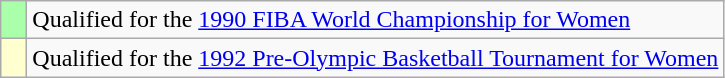<table class="wikitable">
<tr>
<td width=10px bgcolor="#aaffaa"></td>
<td>Qualified for the <a href='#'>1990 FIBA World Championship for Women</a></td>
</tr>
<tr>
<td width=10px bgcolor="#ffffd0"></td>
<td>Qualified for the <a href='#'>1992 Pre-Olympic Basketball Tournament for Women</a></td>
</tr>
</table>
